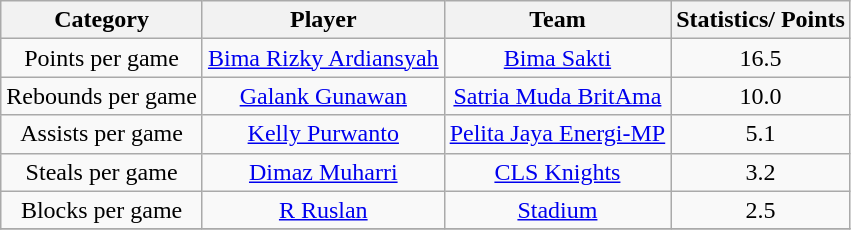<table class="wikitable" style="text-align:center">
<tr>
<th>Category</th>
<th>Player</th>
<th>Team</th>
<th>Statistics/ Points</th>
</tr>
<tr>
<td>Points per game</td>
<td><a href='#'>Bima Rizky Ardiansyah</a></td>
<td><a href='#'>Bima Sakti</a></td>
<td>16.5</td>
</tr>
<tr>
<td>Rebounds per game</td>
<td><a href='#'>Galank Gunawan</a></td>
<td><a href='#'>Satria Muda BritAma</a></td>
<td>10.0</td>
</tr>
<tr>
<td>Assists per game</td>
<td><a href='#'>Kelly Purwanto</a></td>
<td><a href='#'>Pelita Jaya Energi-MP</a></td>
<td>5.1</td>
</tr>
<tr>
<td>Steals per game</td>
<td><a href='#'>Dimaz Muharri</a></td>
<td><a href='#'>CLS Knights</a></td>
<td>3.2</td>
</tr>
<tr>
<td>Blocks per game</td>
<td><a href='#'>R Ruslan</a></td>
<td><a href='#'>Stadium</a></td>
<td>2.5</td>
</tr>
<tr>
</tr>
</table>
